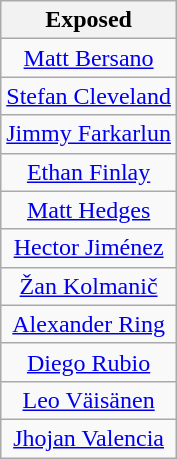<table class="wikitable" style="text-align:center">
<tr>
<th>Exposed</th>
</tr>
<tr>
<td><a href='#'>Matt Bersano</a></td>
</tr>
<tr>
<td><a href='#'>Stefan Cleveland</a></td>
</tr>
<tr>
<td><a href='#'>Jimmy Farkarlun</a></td>
</tr>
<tr>
<td><a href='#'>Ethan Finlay</a></td>
</tr>
<tr>
<td><a href='#'>Matt Hedges</a></td>
</tr>
<tr>
<td><a href='#'>Hector Jiménez</a></td>
</tr>
<tr>
<td><a href='#'>Žan Kolmanič</a></td>
</tr>
<tr>
<td><a href='#'>Alexander Ring</a></td>
</tr>
<tr>
<td><a href='#'>Diego Rubio</a></td>
</tr>
<tr>
<td><a href='#'>Leo Väisänen</a></td>
</tr>
<tr>
<td><a href='#'>Jhojan Valencia</a></td>
</tr>
</table>
